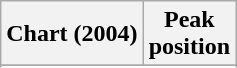<table class="wikitable">
<tr>
<th>Chart (2004)</th>
<th>Peak<br>position</th>
</tr>
<tr>
</tr>
<tr>
</tr>
</table>
